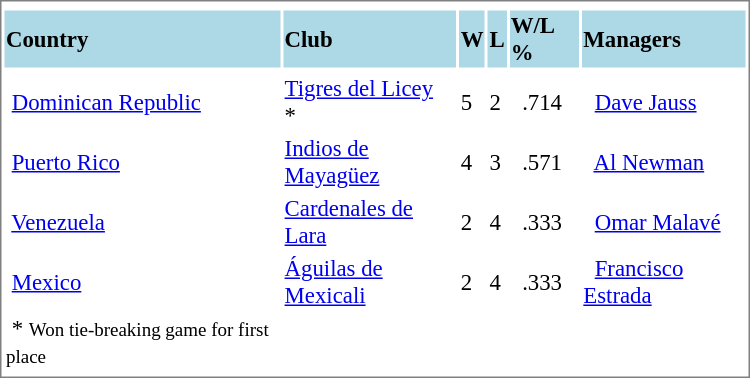<table cellpadding="1" width="500px" style="font-size: 95%; border: 1px solid gray;">
<tr align="center" style="font-size: larger;">
<td colspan=6></td>
</tr>
<tr style="background:lightblue;">
<td><strong>Country</strong></td>
<td><strong>Club</strong></td>
<td><strong>W</strong></td>
<td><strong>L</strong></td>
<td><strong>W/L %</strong></td>
<td><strong>Managers</strong></td>
</tr>
<tr align="center" style="vertical-align: middle;" style="background:lightblue;">
</tr>
<tr>
<td> <a href='#'>Dominican Republic</a></td>
<td><a href='#'>Tigres del Licey</a> *   </td>
<td>5</td>
<td>2</td>
<td>  .714</td>
<td>  <a href='#'>Dave Jauss</a></td>
</tr>
<tr>
<td> <a href='#'>Puerto Rico</a></td>
<td><a href='#'>Indios de Mayagüez</a></td>
<td>4</td>
<td>3</td>
<td>  .571</td>
<td>  <a href='#'>Al Newman</a></td>
</tr>
<tr>
<td> <a href='#'>Venezuela</a></td>
<td><a href='#'>Cardenales de Lara</a></td>
<td>2</td>
<td>4</td>
<td>  .333</td>
<td>  <a href='#'>Omar Malavé</a></td>
</tr>
<tr>
<td> <a href='#'>Mexico</a></td>
<td><a href='#'>Águilas de Mexicali</a></td>
<td>2</td>
<td>4</td>
<td>  .333</td>
<td>  <a href='#'>Francisco Estrada</a></td>
</tr>
<tr>
<td> * <small>Won tie-breaking game for first place</small></td>
<td></td>
<td></td>
<td></td>
<td></td>
<td></td>
</tr>
<tr>
</tr>
</table>
